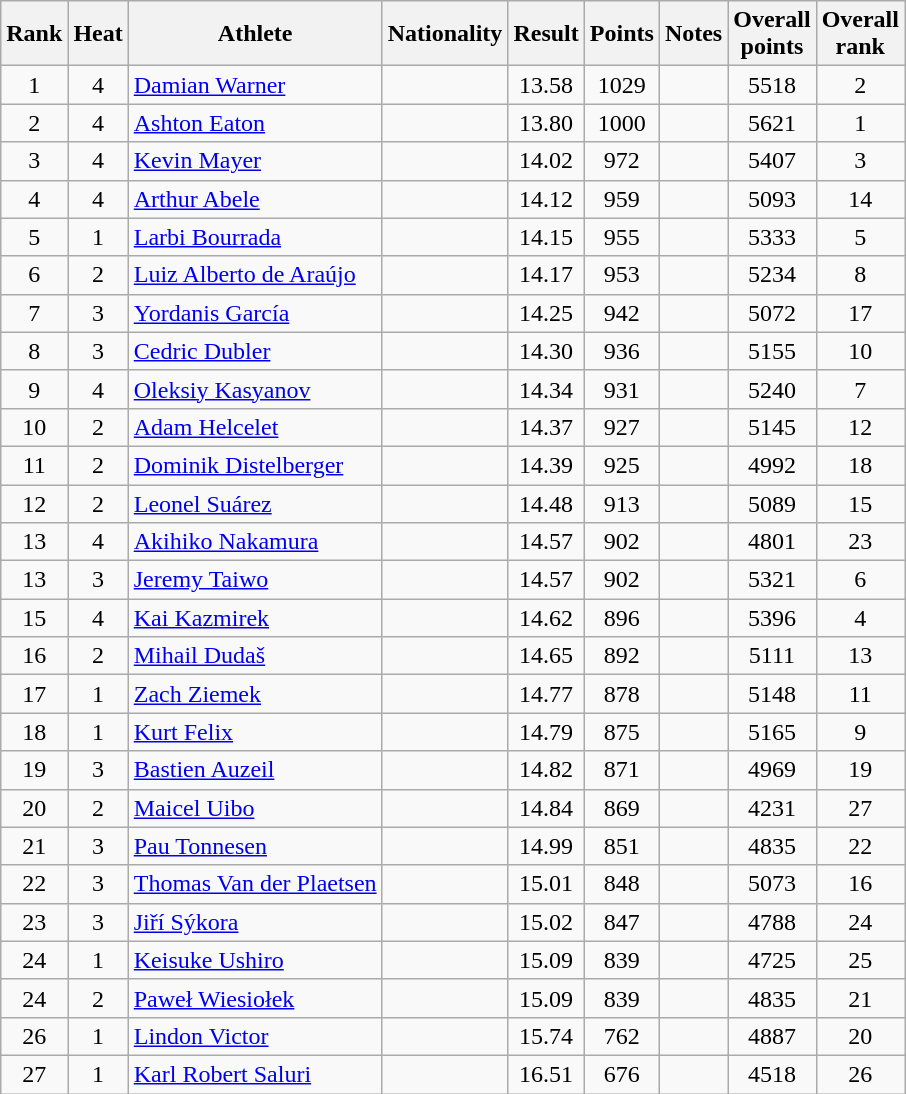<table style="text-align:center" class="wikitable sortable">
<tr>
<th>Rank</th>
<th>Heat</th>
<th>Athlete</th>
<th>Nationality</th>
<th>Result</th>
<th>Points</th>
<th>Notes</th>
<th>Overall<br>points</th>
<th>Overall<br>rank</th>
</tr>
<tr>
<td>1</td>
<td>4</td>
<td align="left"><a href='#'>Damian Warner</a></td>
<td align="left"></td>
<td>13.58</td>
<td>1029</td>
<td></td>
<td>5518</td>
<td>2</td>
</tr>
<tr>
<td>2</td>
<td>4</td>
<td align="left"><a href='#'>Ashton Eaton</a></td>
<td align="left"></td>
<td>13.80</td>
<td>1000</td>
<td></td>
<td>5621</td>
<td>1</td>
</tr>
<tr>
<td>3</td>
<td>4</td>
<td align="left"><a href='#'>Kevin Mayer</a></td>
<td align="left"></td>
<td>14.02</td>
<td>972</td>
<td></td>
<td>5407</td>
<td>3</td>
</tr>
<tr>
<td>4</td>
<td>4</td>
<td align="left"><a href='#'>Arthur Abele</a></td>
<td align="left"></td>
<td>14.12</td>
<td>959</td>
<td></td>
<td>5093</td>
<td>14</td>
</tr>
<tr>
<td>5</td>
<td>1</td>
<td align="left"><a href='#'>Larbi Bourrada</a></td>
<td align="left"></td>
<td>14.15</td>
<td>955</td>
<td></td>
<td>5333</td>
<td>5</td>
</tr>
<tr>
<td>6</td>
<td>2</td>
<td align="left"><a href='#'>Luiz Alberto de Araújo</a></td>
<td align="left"></td>
<td>14.17</td>
<td>953</td>
<td></td>
<td>5234</td>
<td>8</td>
</tr>
<tr>
<td>7</td>
<td>3</td>
<td align="left"><a href='#'>Yordanis García</a></td>
<td align="left"></td>
<td>14.25</td>
<td>942</td>
<td></td>
<td>5072</td>
<td>17</td>
</tr>
<tr>
<td>8</td>
<td>3</td>
<td align="left"><a href='#'>Cedric Dubler</a></td>
<td align="left"></td>
<td>14.30</td>
<td>936</td>
<td></td>
<td>5155</td>
<td>10</td>
</tr>
<tr>
<td>9</td>
<td>4</td>
<td align="left"><a href='#'>Oleksiy Kasyanov</a></td>
<td align="left"></td>
<td>14.34</td>
<td>931</td>
<td></td>
<td>5240</td>
<td>7</td>
</tr>
<tr>
<td>10</td>
<td>2</td>
<td align="left"><a href='#'>Adam Helcelet</a></td>
<td align="left"></td>
<td>14.37</td>
<td>927</td>
<td></td>
<td>5145</td>
<td>12</td>
</tr>
<tr>
<td>11</td>
<td>2</td>
<td align="left"><a href='#'>Dominik Distelberger</a></td>
<td align="left"></td>
<td>14.39</td>
<td>925</td>
<td></td>
<td>4992</td>
<td>18</td>
</tr>
<tr>
<td>12</td>
<td>2</td>
<td align="left"><a href='#'>Leonel Suárez</a></td>
<td align="left"></td>
<td>14.48</td>
<td>913</td>
<td></td>
<td>5089</td>
<td>15</td>
</tr>
<tr>
<td>13</td>
<td>4</td>
<td align="left"><a href='#'>Akihiko Nakamura</a></td>
<td align="left"></td>
<td>14.57</td>
<td>902</td>
<td></td>
<td>4801</td>
<td>23</td>
</tr>
<tr>
<td>13</td>
<td>3</td>
<td align="left"><a href='#'>Jeremy Taiwo</a></td>
<td align="left"></td>
<td>14.57</td>
<td>902</td>
<td></td>
<td>5321</td>
<td>6</td>
</tr>
<tr>
<td>15</td>
<td>4</td>
<td align="left"><a href='#'>Kai Kazmirek</a></td>
<td align="left"></td>
<td>14.62</td>
<td>896</td>
<td></td>
<td>5396</td>
<td>4</td>
</tr>
<tr>
<td>16</td>
<td>2</td>
<td align="left"><a href='#'>Mihail Dudaš</a></td>
<td align="left"></td>
<td>14.65</td>
<td>892</td>
<td></td>
<td>5111</td>
<td>13</td>
</tr>
<tr>
<td>17</td>
<td>1</td>
<td align="left"><a href='#'>Zach Ziemek</a></td>
<td align="left"></td>
<td>14.77</td>
<td>878</td>
<td></td>
<td>5148</td>
<td>11</td>
</tr>
<tr>
<td>18</td>
<td>1</td>
<td align="left"><a href='#'>Kurt Felix</a></td>
<td align="left"></td>
<td>14.79</td>
<td>875</td>
<td></td>
<td>5165</td>
<td>9</td>
</tr>
<tr>
<td>19</td>
<td>3</td>
<td align="left"><a href='#'>Bastien Auzeil</a></td>
<td align="left"></td>
<td>14.82</td>
<td>871</td>
<td></td>
<td>4969</td>
<td>19</td>
</tr>
<tr>
<td>20</td>
<td>2</td>
<td align="left"><a href='#'>Maicel Uibo</a></td>
<td align="left"></td>
<td>14.84</td>
<td>869</td>
<td></td>
<td>4231</td>
<td>27</td>
</tr>
<tr>
<td>21</td>
<td>3</td>
<td align="left"><a href='#'>Pau Tonnesen</a></td>
<td align="left"></td>
<td>14.99</td>
<td>851</td>
<td></td>
<td>4835</td>
<td>22</td>
</tr>
<tr>
<td>22</td>
<td>3</td>
<td align="left"><a href='#'>Thomas Van der Plaetsen</a></td>
<td align="left"></td>
<td>15.01</td>
<td>848</td>
<td></td>
<td>5073</td>
<td>16</td>
</tr>
<tr>
<td>23</td>
<td>3</td>
<td align="left"><a href='#'>Jiří Sýkora</a></td>
<td align="left"></td>
<td>15.02</td>
<td>847</td>
<td></td>
<td>4788</td>
<td>24</td>
</tr>
<tr>
<td>24</td>
<td>1</td>
<td align="left"><a href='#'>Keisuke Ushiro</a></td>
<td align="left"></td>
<td>15.09</td>
<td>839</td>
<td></td>
<td>4725</td>
<td>25</td>
</tr>
<tr>
<td>24</td>
<td>2</td>
<td align="left"><a href='#'>Paweł Wiesiołek</a></td>
<td align="left"></td>
<td>15.09</td>
<td>839</td>
<td></td>
<td>4835</td>
<td>21</td>
</tr>
<tr>
<td>26</td>
<td>1</td>
<td align="left"><a href='#'>Lindon Victor</a></td>
<td align="left"></td>
<td>15.74</td>
<td>762</td>
<td></td>
<td>4887</td>
<td>20</td>
</tr>
<tr>
<td>27</td>
<td>1</td>
<td align="left"><a href='#'>Karl Robert Saluri</a></td>
<td align="left"></td>
<td>16.51</td>
<td>676</td>
<td></td>
<td>4518</td>
<td>26</td>
</tr>
</table>
